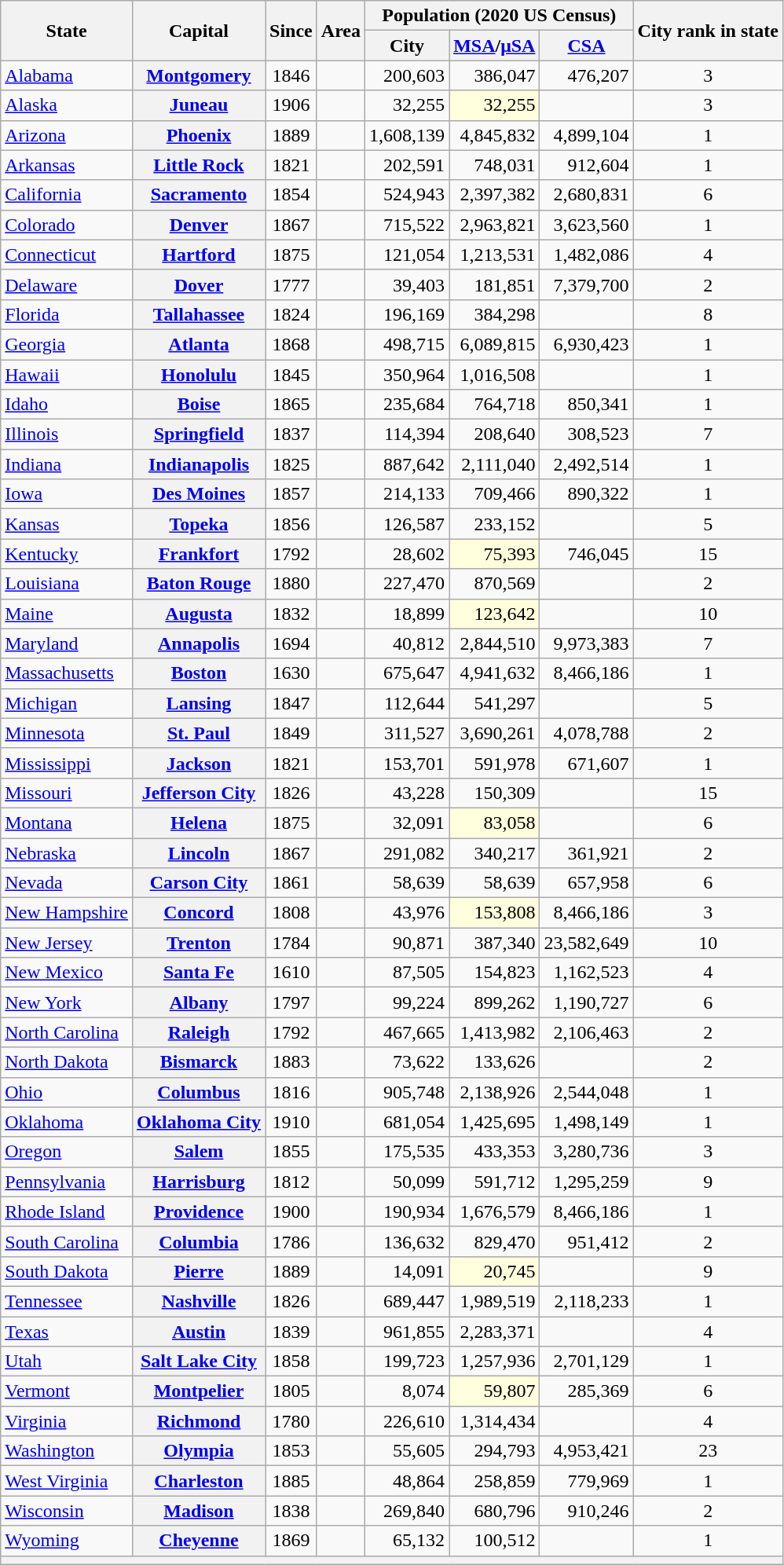<table class="wikitable plainrowheaders sortable">
<tr>
<th rowspan="2" scope="col">State</th>
<th rowspan="2" scope="col">Capital</th>
<th rowspan="2" scope="col">Since</th>
<th rowspan="2" scope="col" data-sort-type="number">Area</th>
<th colspan="3" scope="col">Population (2020 US Census)</th>
<th rowspan="2" scope="col">City rank in state</th>
</tr>
<tr>
<th>City</th>
<th><a href='#'>MSA</a>/<span><a href='#'>μSA</a></span></th>
<th><a href='#'>CSA</a></th>
</tr>
<tr>
<td><a href='#'>Alabama</a></td>
<th scope=row><a href='#'>Montgomery</a></th>
<td align=center>1846</td>
<td align=right></td>
<td align=right>200,603</td>
<td align=right>386,047</td>
<td align=right>476,207</td>
<td align=center>3</td>
</tr>
<tr>
<td><a href='#'>Alaska</a></td>
<th scope=row><a href='#'>Juneau</a></th>
<td align=center>1906</td>
<td align=right></td>
<td align=right>32,255</td>
<td align=right style="background-color:#FFFFDD;">32,255</td>
<td align=right></td>
<td align=center>3</td>
</tr>
<tr>
<td><a href='#'>Arizona</a></td>
<th scope=row><a href='#'>Phoenix</a></th>
<td align=center>1889</td>
<td align=right></td>
<td align=right>1,608,139</td>
<td align=right>4,845,832</td>
<td align=right>4,899,104</td>
<td align=center>1</td>
</tr>
<tr>
<td><a href='#'>Arkansas</a></td>
<th scope=row><a href='#'>Little Rock</a></th>
<td align=center>1821</td>
<td align=right></td>
<td align=right>202,591</td>
<td align=right>748,031</td>
<td align=right>912,604</td>
<td align=center>1</td>
</tr>
<tr>
<td><a href='#'>California</a></td>
<th scope=row><a href='#'>Sacramento</a></th>
<td align=center>1854</td>
<td align=right></td>
<td align=right>524,943</td>
<td align=right>2,397,382</td>
<td align=right>2,680,831</td>
<td align=center>6</td>
</tr>
<tr>
<td><a href='#'>Colorado</a></td>
<th scope=row><a href='#'>Denver</a></th>
<td align=center>1867</td>
<td align=right></td>
<td align=right>715,522</td>
<td align=right>2,963,821</td>
<td align=right>3,623,560</td>
<td align=center>1</td>
</tr>
<tr>
<td><a href='#'>Connecticut</a></td>
<th scope=row><a href='#'>Hartford</a></th>
<td align=center>1875</td>
<td align=right></td>
<td align=right>121,054</td>
<td align=right>1,213,531</td>
<td align=right>1,482,086</td>
<td align=center>4</td>
</tr>
<tr>
<td><a href='#'>Delaware</a></td>
<th scope=row><a href='#'>Dover</a></th>
<td align=center>1777</td>
<td align=right></td>
<td align=right>39,403</td>
<td align=right>181,851</td>
<td align=right>7,379,700</td>
<td align=center>2</td>
</tr>
<tr>
<td><a href='#'>Florida</a></td>
<th scope=row><a href='#'>Tallahassee</a></th>
<td align=center>1824</td>
<td align=right></td>
<td align=right>196,169</td>
<td align=right>384,298</td>
<td align=right></td>
<td align=center>8</td>
</tr>
<tr>
<td><a href='#'>Georgia</a></td>
<th scope=row><a href='#'>Atlanta</a></th>
<td align=center>1868</td>
<td align=right></td>
<td align=right>498,715</td>
<td align=right>6,089,815</td>
<td align=right>6,930,423</td>
<td align=center>1</td>
</tr>
<tr>
<td><a href='#'>Hawaii</a></td>
<th scope=row><a href='#'>Honolulu</a></th>
<td align=center>1845</td>
<td align=right></td>
<td align=right>350,964</td>
<td align=right>1,016,508</td>
<td align=right></td>
<td align=center>1</td>
</tr>
<tr>
<td><a href='#'>Idaho</a></td>
<th scope=row><a href='#'>Boise</a></th>
<td align=center>1865</td>
<td align=right></td>
<td align=right>235,684</td>
<td align=right>764,718</td>
<td align=right>850,341</td>
<td align=center>1</td>
</tr>
<tr>
<td><a href='#'>Illinois</a></td>
<th scope=row><a href='#'>Springfield</a></th>
<td align=center>1837</td>
<td align=right></td>
<td align=right>114,394</td>
<td align=right>208,640</td>
<td align=right>308,523</td>
<td align=center>7</td>
</tr>
<tr>
<td><a href='#'>Indiana</a></td>
<th scope=row><a href='#'>Indianapolis</a></th>
<td align=center>1825</td>
<td align=right></td>
<td align=right>887,642</td>
<td align=right>2,111,040</td>
<td align=right>2,492,514</td>
<td align=center>1</td>
</tr>
<tr>
<td><a href='#'>Iowa</a></td>
<th scope=row><a href='#'>Des Moines</a></th>
<td align=center>1857</td>
<td align=right></td>
<td align=right>214,133</td>
<td align=right>709,466</td>
<td align=right>890,322</td>
<td align=center>1</td>
</tr>
<tr>
<td><a href='#'>Kansas</a></td>
<th scope=row><a href='#'>Topeka</a></th>
<td align=center>1856</td>
<td align=right></td>
<td align=right>126,587</td>
<td align=right>233,152</td>
<td align=right></td>
<td align=center>5</td>
</tr>
<tr>
<td><a href='#'>Kentucky</a></td>
<th scope=row><a href='#'>Frankfort</a></th>
<td align=center>1792</td>
<td align=right></td>
<td align=right>28,602</td>
<td align=right style="background-color:#FFFFDD;">75,393</td>
<td align=right>746,045</td>
<td align=center>15</td>
</tr>
<tr>
<td><a href='#'>Louisiana</a></td>
<th scope=row><a href='#'>Baton Rouge</a></th>
<td align=center>1880</td>
<td align=right></td>
<td align=right>227,470</td>
<td align=right>870,569</td>
<td align=right></td>
<td align=center>2</td>
</tr>
<tr>
<td><a href='#'>Maine</a></td>
<th scope=row><a href='#'>Augusta</a></th>
<td align=center>1832</td>
<td align=right></td>
<td align=right>18,899</td>
<td align=right style="background-color:#FFFFDD;">123,642</td>
<td align=right></td>
<td align=center>10</td>
</tr>
<tr>
<td><a href='#'>Maryland</a></td>
<th scope=row><a href='#'>Annapolis</a></th>
<td align=center>1694</td>
<td align=right></td>
<td align=right>40,812</td>
<td align=right>2,844,510</td>
<td align=right>9,973,383</td>
<td align=center>7</td>
</tr>
<tr>
<td><a href='#'>Massachusetts</a></td>
<th scope=row><a href='#'>Boston</a></th>
<td align=center>1630</td>
<td align=right></td>
<td align=right>675,647</td>
<td align=right>4,941,632</td>
<td align=right>8,466,186</td>
<td align=center>1</td>
</tr>
<tr>
<td><a href='#'>Michigan</a></td>
<th scope=row><a href='#'>Lansing</a></th>
<td align=center>1847</td>
<td align=right></td>
<td align=right>112,644</td>
<td align=right>541,297</td>
<td align=right></td>
<td align=center>5</td>
</tr>
<tr>
<td><a href='#'>Minnesota</a></td>
<th scope=row><a href='#'>St. Paul</a></th>
<td align=center>1849</td>
<td align=right></td>
<td align=right>311,527</td>
<td align=right>3,690,261</td>
<td align=right>4,078,788</td>
<td align=center>2</td>
</tr>
<tr>
<td><a href='#'>Mississippi</a></td>
<th scope=row><a href='#'>Jackson</a></th>
<td align=center>1821</td>
<td align=right></td>
<td align=right>153,701</td>
<td align=right>591,978</td>
<td align=right>671,607</td>
<td align=center>1</td>
</tr>
<tr>
<td><a href='#'>Missouri</a></td>
<th scope=row><a href='#'>Jefferson City</a></th>
<td align=center>1826</td>
<td align=right></td>
<td align=right>43,228</td>
<td align=right>150,309</td>
<td align=right></td>
<td align=center>15</td>
</tr>
<tr>
<td><a href='#'>Montana</a></td>
<th scope=row><a href='#'>Helena</a></th>
<td align=center>1875</td>
<td align=right></td>
<td align=right>32,091</td>
<td align=right style="background-color:#FFFFDD;">83,058</td>
<td align=right></td>
<td align=center>6</td>
</tr>
<tr>
<td><a href='#'>Nebraska</a></td>
<th scope=row><a href='#'>Lincoln</a></th>
<td align=center>1867</td>
<td align=right></td>
<td align=right>291,082</td>
<td align=right>340,217</td>
<td align=right>361,921</td>
<td align=center>2</td>
</tr>
<tr>
<td><a href='#'>Nevada</a></td>
<th scope=row><a href='#'>Carson City</a></th>
<td align=center>1861</td>
<td align=right></td>
<td align=right>58,639</td>
<td align=right>58,639</td>
<td align=right>657,958</td>
<td align=center>6</td>
</tr>
<tr>
<td><a href='#'>New Hampshire</a></td>
<th scope=row><a href='#'>Concord</a></th>
<td align=center>1808</td>
<td align=right></td>
<td align=right>43,976</td>
<td align=right style="background-color:#FFFFDD;">153,808</td>
<td align=right>8,466,186</td>
<td align=center>3</td>
</tr>
<tr>
<td><a href='#'>New Jersey</a></td>
<th scope=row><a href='#'>Trenton</a></th>
<td align=center>1784</td>
<td align=right></td>
<td align=right>90,871</td>
<td align=right>387,340</td>
<td align=right>23,582,649</td>
<td align=center>10</td>
</tr>
<tr>
<td><a href='#'>New Mexico</a></td>
<th scope=row><a href='#'>Santa Fe</a></th>
<td align=center>1610</td>
<td align=right></td>
<td align=right>87,505</td>
<td align=right>154,823</td>
<td align=right>1,162,523</td>
<td align=center>4</td>
</tr>
<tr>
<td><a href='#'>New York</a></td>
<th scope=row><a href='#'>Albany</a></th>
<td align=center>1797</td>
<td align=right></td>
<td align=right>99,224</td>
<td align=right>899,262</td>
<td align=right>1,190,727</td>
<td align=center>6</td>
</tr>
<tr>
<td><a href='#'>North Carolina</a></td>
<th scope=row><a href='#'>Raleigh</a></th>
<td align=center>1792</td>
<td align=right></td>
<td align=right>467,665</td>
<td align=right>1,413,982</td>
<td align=right>2,106,463</td>
<td align=center>2</td>
</tr>
<tr>
<td><a href='#'>North Dakota</a></td>
<th scope=row><a href='#'>Bismarck</a></th>
<td align=center>1883</td>
<td align=right></td>
<td align=right>73,622</td>
<td align=right>133,626</td>
<td align=right></td>
<td align=center>2</td>
</tr>
<tr>
<td><a href='#'>Ohio</a></td>
<th scope=row><a href='#'>Columbus</a></th>
<td align=center>1816</td>
<td align=right></td>
<td align=right>905,748</td>
<td align=right>2,138,926</td>
<td align=right>2,544,048</td>
<td align=center>1</td>
</tr>
<tr>
<td><a href='#'>Oklahoma</a></td>
<th scope=row><a href='#'>Oklahoma City</a></th>
<td align=center>1910</td>
<td align=right></td>
<td align=right>681,054</td>
<td align=right>1,425,695</td>
<td align=right>1,498,149</td>
<td align=center>1</td>
</tr>
<tr>
<td><a href='#'>Oregon</a></td>
<th scope=row><a href='#'>Salem</a></th>
<td align=center>1855</td>
<td align=right></td>
<td align=right>175,535</td>
<td align=right>433,353</td>
<td align=right>3,280,736</td>
<td align=center>3</td>
</tr>
<tr>
<td><a href='#'>Pennsylvania</a></td>
<th scope=row><a href='#'>Harrisburg</a></th>
<td align=center>1812</td>
<td align=right></td>
<td align=right>50,099</td>
<td align=right>591,712</td>
<td align=right>1,295,259</td>
<td align=center>9</td>
</tr>
<tr>
<td><a href='#'>Rhode Island</a></td>
<th scope=row><a href='#'>Providence</a></th>
<td align=center>1900</td>
<td align=right></td>
<td align=right>190,934</td>
<td align=right>1,676,579</td>
<td align=right>8,466,186</td>
<td align=center>1</td>
</tr>
<tr>
<td><a href='#'>South Carolina</a></td>
<th scope=row><a href='#'>Columbia</a></th>
<td align=center>1786</td>
<td align=right></td>
<td align=right>136,632</td>
<td align=right>829,470</td>
<td align=right>951,412</td>
<td align=center>2</td>
</tr>
<tr>
<td><a href='#'>South Dakota</a></td>
<th scope=row><a href='#'>Pierre</a></th>
<td align=center>1889</td>
<td align=right></td>
<td align=right>14,091</td>
<td align=right style="background-color:#FFFFDD;">20,745</td>
<td align=right></td>
<td align=center>9</td>
</tr>
<tr>
<td><a href='#'>Tennessee</a></td>
<th scope=row><a href='#'>Nashville</a></th>
<td align=center>1826</td>
<td align=right></td>
<td align=right>689,447</td>
<td align=right>1,989,519</td>
<td align=right>2,118,233</td>
<td align=center>1</td>
</tr>
<tr>
<td><a href='#'>Texas</a></td>
<th scope=row><a href='#'>Austin</a></th>
<td align=center>1839</td>
<td align=right></td>
<td align=right>961,855</td>
<td align=right>2,283,371</td>
<td align=right></td>
<td align=center>4</td>
</tr>
<tr>
<td><a href='#'>Utah</a></td>
<th scope=row><a href='#'>Salt Lake City</a></th>
<td align=center>1858</td>
<td align=right></td>
<td align=right>199,723</td>
<td align=right>1,257,936</td>
<td align=right>2,701,129</td>
<td align=center>1</td>
</tr>
<tr>
<td><a href='#'>Vermont</a></td>
<th scope=row><a href='#'>Montpelier</a></th>
<td align=center>1805</td>
<td align=right></td>
<td align=right>8,074</td>
<td align=right style="background-color:#FFFFDD;">59,807</td>
<td align=right>285,369</td>
<td align=center>6</td>
</tr>
<tr>
<td><a href='#'>Virginia</a></td>
<th scope=row><a href='#'>Richmond</a></th>
<td align=center>1780</td>
<td align=right></td>
<td align=right>226,610</td>
<td align=right>1,314,434</td>
<td align=right></td>
<td align=center>4</td>
</tr>
<tr>
<td><a href='#'>Washington</a></td>
<th scope=row><a href='#'>Olympia</a></th>
<td align=center>1853</td>
<td align=right></td>
<td align=right>55,605</td>
<td align=right>294,793</td>
<td align=right>4,953,421</td>
<td align=center>23</td>
</tr>
<tr>
<td><a href='#'>West Virginia</a></td>
<th scope=row><a href='#'>Charleston</a></th>
<td align=center>1885</td>
<td align=right></td>
<td align=right>48,864</td>
<td align=right>258,859</td>
<td align=right>779,969</td>
<td align=center>1</td>
</tr>
<tr>
<td><a href='#'>Wisconsin</a></td>
<th scope=row><a href='#'>Madison</a></th>
<td align=center>1838</td>
<td align=right></td>
<td align=right>269,840</td>
<td align=right>680,796</td>
<td align=right>910,246</td>
<td align=center>2</td>
</tr>
<tr>
<td><a href='#'>Wyoming</a></td>
<th scope=row><a href='#'>Cheyenne</a></th>
<td align=center>1869</td>
<td align=right></td>
<td align=right>65,132</td>
<td align=right>100,512</td>
<td align=right></td>
<td align=center>1</td>
</tr>
<tr>
<th colspan="8"></th>
</tr>
</table>
